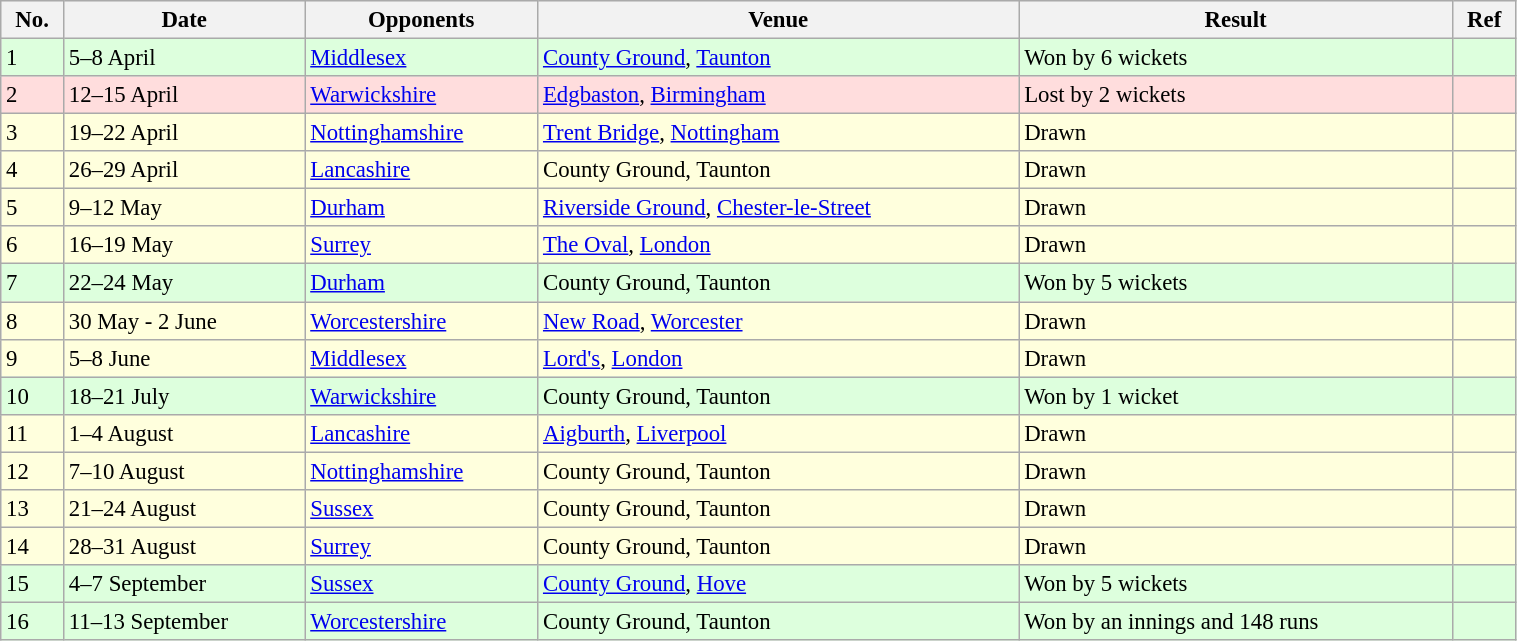<table class="wikitable" width="80%" style="font-size: 95%">
<tr bgcolor="#efefef">
<th>No.</th>
<th>Date</th>
<th>Opponents</th>
<th>Venue</th>
<th>Result</th>
<th>Ref</th>
</tr>
<tr bgcolor="#ddffdd">
<td>1</td>
<td>5–8 April</td>
<td><a href='#'>Middlesex</a></td>
<td><a href='#'>County Ground</a>, <a href='#'>Taunton</a></td>
<td>Won by 6 wickets</td>
<td></td>
</tr>
<tr bgcolor="#ffdddd">
<td>2</td>
<td>12–15 April</td>
<td><a href='#'>Warwickshire</a></td>
<td><a href='#'>Edgbaston</a>, <a href='#'>Birmingham</a></td>
<td>Lost by 2 wickets</td>
<td></td>
</tr>
<tr bgcolor="#ffffdd">
<td>3</td>
<td>19–22 April</td>
<td><a href='#'>Nottinghamshire</a></td>
<td><a href='#'>Trent Bridge</a>, <a href='#'>Nottingham</a></td>
<td>Drawn</td>
<td></td>
</tr>
<tr bgcolor="#ffffdd">
<td>4</td>
<td>26–29 April</td>
<td><a href='#'>Lancashire</a></td>
<td>County Ground, Taunton</td>
<td>Drawn</td>
<td></td>
</tr>
<tr bgcolor="#ffffdd">
<td>5</td>
<td>9–12 May</td>
<td><a href='#'>Durham</a></td>
<td><a href='#'>Riverside Ground</a>, <a href='#'>Chester-le-Street</a></td>
<td>Drawn</td>
<td></td>
</tr>
<tr bgcolor="#ffffdd">
<td>6</td>
<td>16–19 May</td>
<td><a href='#'>Surrey</a></td>
<td><a href='#'>The Oval</a>, <a href='#'>London</a></td>
<td>Drawn</td>
<td></td>
</tr>
<tr bgcolor="#ddffdd">
<td>7</td>
<td>22–24 May</td>
<td><a href='#'>Durham</a></td>
<td>County Ground, Taunton</td>
<td>Won by 5 wickets</td>
<td></td>
</tr>
<tr bgcolor="#ffffdd">
<td>8</td>
<td>30 May - 2 June</td>
<td><a href='#'>Worcestershire</a></td>
<td><a href='#'>New Road</a>, <a href='#'>Worcester</a></td>
<td>Drawn</td>
<td></td>
</tr>
<tr bgcolor="#ffffdd">
<td>9</td>
<td>5–8 June</td>
<td><a href='#'>Middlesex</a></td>
<td><a href='#'>Lord's</a>, <a href='#'>London</a></td>
<td>Drawn</td>
<td></td>
</tr>
<tr bgcolor="#ddffdd">
<td>10</td>
<td>18–21 July</td>
<td><a href='#'>Warwickshire</a></td>
<td>County Ground, Taunton</td>
<td>Won by 1 wicket</td>
<td></td>
</tr>
<tr bgcolor="#ffffdd">
<td>11</td>
<td>1–4 August</td>
<td><a href='#'>Lancashire</a></td>
<td><a href='#'>Aigburth</a>, <a href='#'>Liverpool</a></td>
<td>Drawn</td>
<td></td>
</tr>
<tr bgcolor="#ffffdd">
<td>12</td>
<td>7–10 August</td>
<td><a href='#'>Nottinghamshire</a></td>
<td>County Ground, Taunton</td>
<td>Drawn</td>
<td></td>
</tr>
<tr bgcolor="#ffffdd">
<td>13</td>
<td>21–24 August</td>
<td><a href='#'>Sussex</a></td>
<td>County Ground, Taunton</td>
<td>Drawn</td>
<td></td>
</tr>
<tr bgcolor="#ffffdd">
<td>14</td>
<td>28–31 August</td>
<td><a href='#'>Surrey</a></td>
<td>County Ground, Taunton</td>
<td>Drawn</td>
<td></td>
</tr>
<tr bgcolor="#ddffdd">
<td>15</td>
<td>4–7 September</td>
<td><a href='#'>Sussex</a></td>
<td><a href='#'>County Ground</a>, <a href='#'>Hove</a></td>
<td>Won by 5 wickets</td>
<td></td>
</tr>
<tr bgcolor="#ddffdd">
<td>16</td>
<td>11–13 September</td>
<td><a href='#'>Worcestershire</a></td>
<td>County Ground, Taunton</td>
<td>Won by an innings and 148 runs</td>
<td></td>
</tr>
</table>
